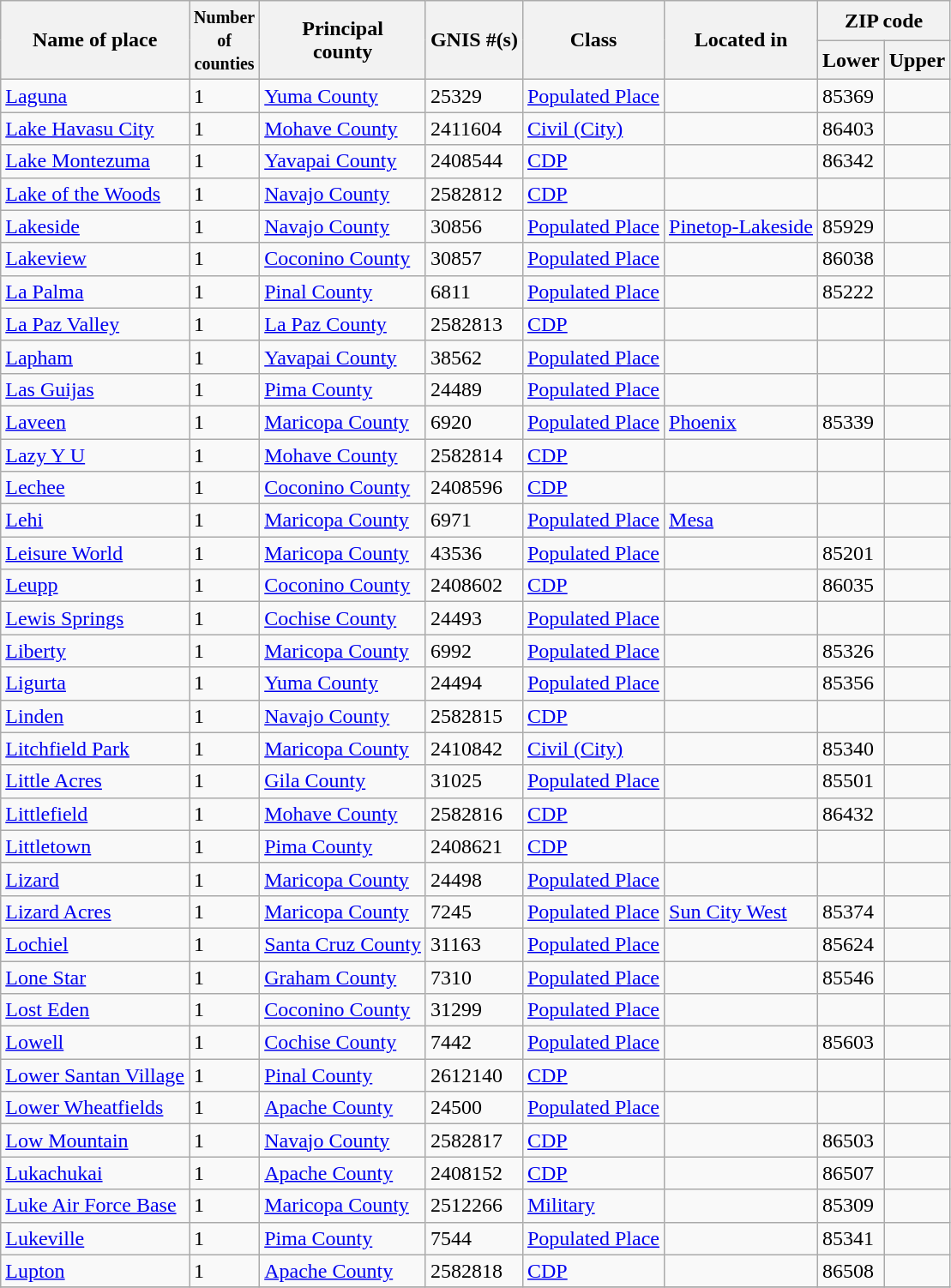<table class="wikitable sortable">
<tr>
<th rowspan=2>Name of place</th>
<th rowspan=2><small>Number <br>of<br>counties</small></th>
<th rowspan=2>Principal <br> county</th>
<th rowspan=2>GNIS #(s)</th>
<th rowspan=2>Class</th>
<th rowspan=2>Located in</th>
<th colspan=2>ZIP code</th>
</tr>
<tr>
<th>Lower</th>
<th>Upper</th>
</tr>
<tr>
<td><a href='#'>Laguna</a></td>
<td>1</td>
<td><a href='#'>Yuma County</a></td>
<td>25329</td>
<td><a href='#'>Populated Place</a></td>
<td></td>
<td>85369</td>
<td></td>
</tr>
<tr>
<td><a href='#'>Lake Havasu City</a></td>
<td>1</td>
<td><a href='#'>Mohave County</a></td>
<td>2411604</td>
<td><a href='#'>Civil (City)</a></td>
<td></td>
<td>86403</td>
<td></td>
</tr>
<tr>
<td><a href='#'>Lake Montezuma</a></td>
<td>1</td>
<td><a href='#'>Yavapai County</a></td>
<td>2408544</td>
<td><a href='#'>CDP</a></td>
<td></td>
<td>86342</td>
<td></td>
</tr>
<tr>
<td><a href='#'>Lake of the Woods</a></td>
<td>1</td>
<td><a href='#'>Navajo County</a></td>
<td>2582812</td>
<td><a href='#'>CDP</a></td>
<td></td>
<td></td>
<td></td>
</tr>
<tr>
<td><a href='#'>Lakeside</a></td>
<td>1</td>
<td><a href='#'>Navajo County</a></td>
<td>30856</td>
<td><a href='#'>Populated Place</a></td>
<td><a href='#'>Pinetop-Lakeside</a></td>
<td>85929</td>
<td></td>
</tr>
<tr>
<td><a href='#'>Lakeview</a></td>
<td>1</td>
<td><a href='#'>Coconino County</a></td>
<td>30857</td>
<td><a href='#'>Populated Place</a></td>
<td></td>
<td>86038</td>
<td></td>
</tr>
<tr>
<td><a href='#'>La Palma</a></td>
<td>1</td>
<td><a href='#'>Pinal County</a></td>
<td>6811</td>
<td><a href='#'>Populated Place</a></td>
<td></td>
<td>85222</td>
<td></td>
</tr>
<tr>
<td><a href='#'>La Paz Valley</a></td>
<td>1</td>
<td><a href='#'>La Paz County</a></td>
<td>2582813</td>
<td><a href='#'>CDP</a></td>
<td></td>
<td></td>
<td></td>
</tr>
<tr>
<td><a href='#'>Lapham</a></td>
<td>1</td>
<td><a href='#'>Yavapai County</a></td>
<td>38562</td>
<td><a href='#'>Populated Place</a></td>
<td></td>
<td></td>
<td></td>
</tr>
<tr>
<td><a href='#'>Las Guijas</a></td>
<td>1</td>
<td><a href='#'>Pima County</a></td>
<td>24489</td>
<td><a href='#'>Populated Place</a></td>
<td></td>
<td></td>
<td></td>
</tr>
<tr>
<td><a href='#'>Laveen</a></td>
<td>1</td>
<td><a href='#'>Maricopa County</a></td>
<td>6920</td>
<td><a href='#'>Populated Place</a></td>
<td><a href='#'>Phoenix</a></td>
<td>85339</td>
<td></td>
</tr>
<tr>
<td><a href='#'>Lazy Y U</a></td>
<td>1</td>
<td><a href='#'>Mohave County</a></td>
<td>2582814</td>
<td><a href='#'>CDP</a></td>
<td></td>
<td></td>
<td></td>
</tr>
<tr>
<td><a href='#'>Lechee</a></td>
<td>1</td>
<td><a href='#'>Coconino County</a></td>
<td>2408596</td>
<td><a href='#'>CDP</a></td>
<td></td>
<td></td>
<td></td>
</tr>
<tr>
<td><a href='#'>Lehi</a></td>
<td>1</td>
<td><a href='#'>Maricopa County</a></td>
<td>6971</td>
<td><a href='#'>Populated Place</a></td>
<td><a href='#'>Mesa</a></td>
<td></td>
<td></td>
</tr>
<tr>
<td><a href='#'>Leisure World</a></td>
<td>1</td>
<td><a href='#'>Maricopa County</a></td>
<td>43536</td>
<td><a href='#'>Populated Place</a></td>
<td></td>
<td>85201</td>
<td></td>
</tr>
<tr>
<td><a href='#'>Leupp</a></td>
<td>1</td>
<td><a href='#'>Coconino County</a></td>
<td>2408602</td>
<td><a href='#'>CDP</a></td>
<td></td>
<td>86035</td>
<td></td>
</tr>
<tr>
<td><a href='#'>Lewis Springs</a></td>
<td>1</td>
<td><a href='#'>Cochise County</a></td>
<td>24493</td>
<td><a href='#'>Populated Place</a></td>
<td></td>
<td></td>
<td></td>
</tr>
<tr>
<td><a href='#'>Liberty</a></td>
<td>1</td>
<td><a href='#'>Maricopa County</a></td>
<td>6992</td>
<td><a href='#'>Populated Place</a></td>
<td></td>
<td>85326</td>
<td></td>
</tr>
<tr>
<td><a href='#'>Ligurta</a></td>
<td>1</td>
<td><a href='#'>Yuma County</a></td>
<td>24494</td>
<td><a href='#'>Populated Place</a></td>
<td></td>
<td>85356</td>
<td></td>
</tr>
<tr>
<td><a href='#'>Linden</a></td>
<td>1</td>
<td><a href='#'>Navajo County</a></td>
<td>2582815</td>
<td><a href='#'>CDP</a></td>
<td></td>
<td></td>
<td></td>
</tr>
<tr>
<td><a href='#'>Litchfield Park</a></td>
<td>1</td>
<td><a href='#'>Maricopa County</a></td>
<td>2410842</td>
<td><a href='#'>Civil (City)</a></td>
<td></td>
<td>85340</td>
<td></td>
</tr>
<tr>
<td><a href='#'>Little Acres</a></td>
<td>1</td>
<td><a href='#'>Gila County</a></td>
<td>31025</td>
<td><a href='#'>Populated Place</a></td>
<td></td>
<td>85501</td>
<td></td>
</tr>
<tr>
<td><a href='#'>Littlefield</a></td>
<td>1</td>
<td><a href='#'>Mohave County</a></td>
<td>2582816</td>
<td><a href='#'>CDP</a></td>
<td></td>
<td>86432</td>
<td></td>
</tr>
<tr>
<td><a href='#'>Littletown</a></td>
<td>1</td>
<td><a href='#'>Pima County</a></td>
<td>2408621</td>
<td><a href='#'>CDP</a></td>
<td></td>
<td></td>
<td></td>
</tr>
<tr>
<td><a href='#'>Lizard</a></td>
<td>1</td>
<td><a href='#'>Maricopa County</a></td>
<td>24498</td>
<td><a href='#'>Populated Place</a></td>
<td></td>
<td></td>
<td></td>
</tr>
<tr>
<td><a href='#'>Lizard Acres</a></td>
<td>1</td>
<td><a href='#'>Maricopa County</a></td>
<td>7245</td>
<td><a href='#'>Populated Place</a></td>
<td><a href='#'>Sun City West</a></td>
<td>85374</td>
<td></td>
</tr>
<tr>
<td><a href='#'>Lochiel</a></td>
<td>1</td>
<td><a href='#'>Santa Cruz County</a></td>
<td>31163</td>
<td><a href='#'>Populated Place</a></td>
<td></td>
<td>85624</td>
<td></td>
</tr>
<tr>
<td><a href='#'>Lone Star</a></td>
<td>1</td>
<td><a href='#'>Graham County</a></td>
<td>7310</td>
<td><a href='#'>Populated Place</a></td>
<td></td>
<td>85546</td>
<td></td>
</tr>
<tr>
<td><a href='#'>Lost Eden</a></td>
<td>1</td>
<td><a href='#'>Coconino County</a></td>
<td>31299</td>
<td><a href='#'>Populated Place</a></td>
<td></td>
<td></td>
<td></td>
</tr>
<tr>
<td><a href='#'>Lowell</a></td>
<td>1</td>
<td><a href='#'>Cochise County</a></td>
<td>7442</td>
<td><a href='#'>Populated Place</a></td>
<td></td>
<td>85603</td>
<td></td>
</tr>
<tr>
<td><a href='#'>Lower Santan Village</a></td>
<td>1</td>
<td><a href='#'>Pinal County</a></td>
<td>2612140</td>
<td><a href='#'>CDP</a></td>
<td></td>
<td></td>
<td></td>
</tr>
<tr>
<td><a href='#'>Lower Wheatfields</a></td>
<td>1</td>
<td><a href='#'>Apache County</a></td>
<td>24500</td>
<td><a href='#'>Populated Place</a></td>
<td></td>
<td></td>
<td></td>
</tr>
<tr>
<td><a href='#'>Low Mountain</a></td>
<td>1</td>
<td><a href='#'>Navajo County</a></td>
<td>2582817</td>
<td><a href='#'>CDP</a></td>
<td></td>
<td>86503</td>
<td></td>
</tr>
<tr>
<td><a href='#'>Lukachukai</a></td>
<td>1</td>
<td><a href='#'>Apache County</a></td>
<td>2408152</td>
<td><a href='#'>CDP</a></td>
<td></td>
<td>86507</td>
<td></td>
</tr>
<tr>
<td><a href='#'>Luke Air Force Base</a></td>
<td>1</td>
<td><a href='#'>Maricopa County</a></td>
<td>2512266</td>
<td><a href='#'>Military</a></td>
<td></td>
<td>85309</td>
<td></td>
</tr>
<tr>
<td><a href='#'>Lukeville</a></td>
<td>1</td>
<td><a href='#'>Pima County</a></td>
<td>7544</td>
<td><a href='#'>Populated Place</a></td>
<td></td>
<td>85341</td>
<td></td>
</tr>
<tr>
<td><a href='#'>Lupton</a></td>
<td>1</td>
<td><a href='#'>Apache County</a></td>
<td>2582818</td>
<td><a href='#'>CDP</a></td>
<td></td>
<td>86508</td>
<td></td>
</tr>
<tr>
</tr>
</table>
